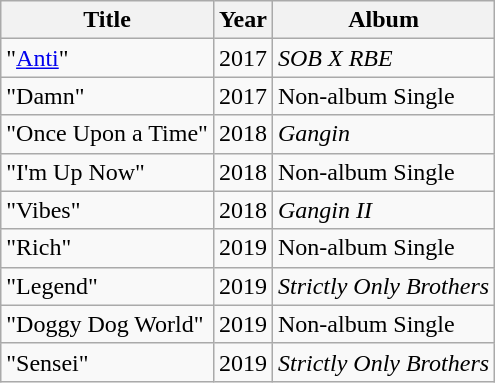<table class="wikitable">
<tr>
<th>Title</th>
<th>Year</th>
<th>Album</th>
</tr>
<tr>
<td>"<a href='#'>Anti</a>"</td>
<td>2017</td>
<td><em>SOB X RBE</em></td>
</tr>
<tr>
<td>"Damn"</td>
<td>2017</td>
<td>Non-album Single</td>
</tr>
<tr>
<td>"Once Upon a Time"</td>
<td>2018</td>
<td><em>Gangin</em></td>
</tr>
<tr>
<td>"I'm Up Now" </td>
<td>2018</td>
<td>Non-album Single</td>
</tr>
<tr>
<td>"Vibes" </td>
<td>2018</td>
<td><em>Gangin II</em></td>
</tr>
<tr>
<td>"Rich"</td>
<td>2019</td>
<td>Non-album Single</td>
</tr>
<tr>
<td>"Legend" </td>
<td>2019</td>
<td><em>Strictly Only Brothers</em></td>
</tr>
<tr>
<td>"Doggy Dog World"</td>
<td>2019</td>
<td>Non-album Single</td>
</tr>
<tr>
<td>"Sensei" </td>
<td>2019</td>
<td><em>Strictly Only Brothers</em></td>
</tr>
</table>
